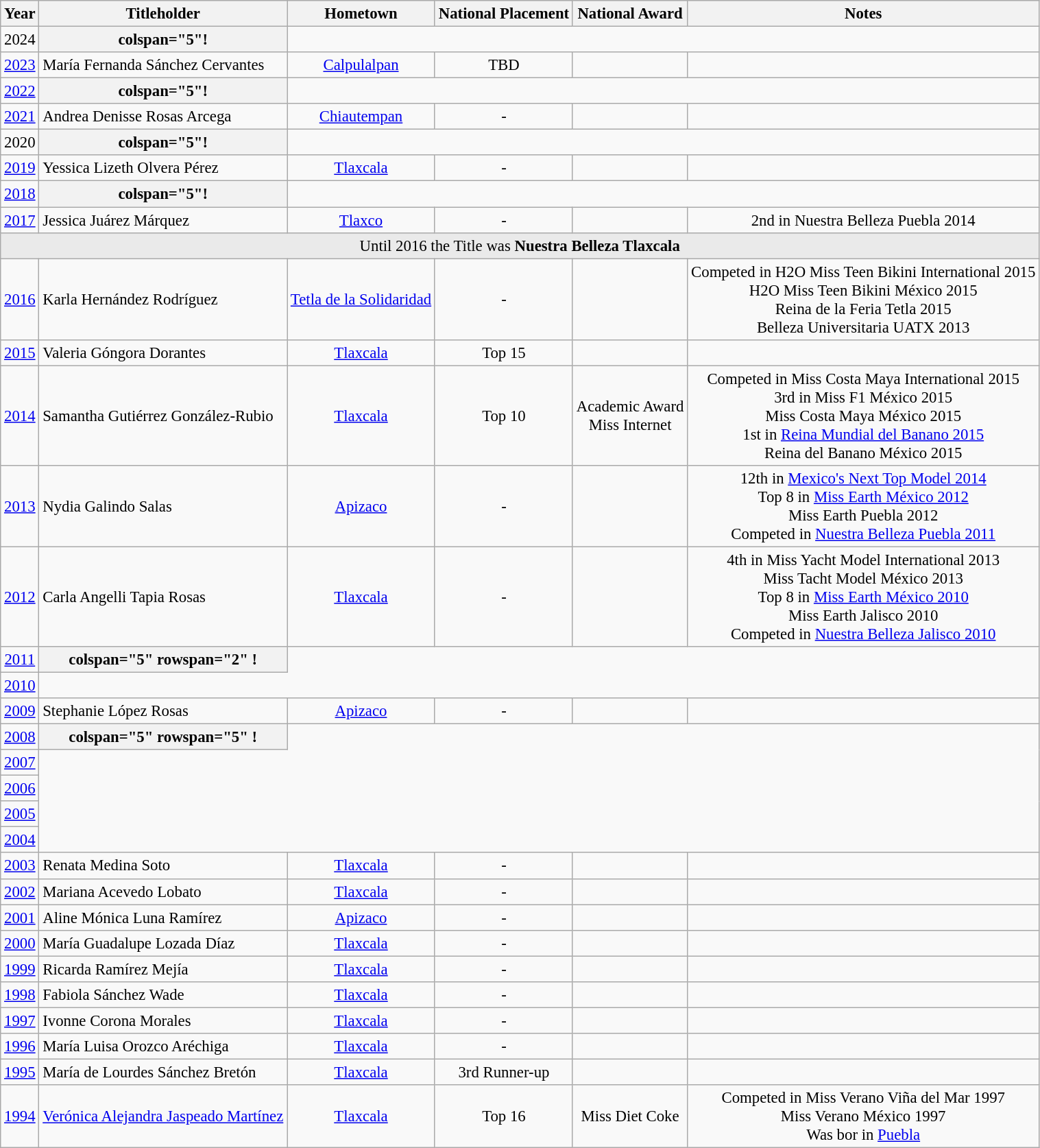<table class="wikitable sortable" style="font-size:95%;">
<tr>
<th>Year</th>
<th>Titleholder</th>
<th>Hometown</th>
<th>National Placement</th>
<th>National Award</th>
<th>Notes</th>
</tr>
<tr>
<td align="center">2024</td>
<th>colspan="5"!</th>
</tr>
<tr>
<td align="center"><a href='#'>2023</a></td>
<td>María Fernanda Sánchez Cervantes</td>
<td align="center"><a href='#'>Calpulalpan</a></td>
<td align="center">TBD</td>
<td align="center"></td>
<td align="center"></td>
</tr>
<tr>
<td align="center"><a href='#'>2022</a></td>
<th>colspan="5"!</th>
</tr>
<tr>
<td align="center"><a href='#'>2021</a></td>
<td>Andrea Denisse Rosas Arcega</td>
<td align="center"><a href='#'>Chiautempan</a></td>
<td align="center">-</td>
<td align="center"></td>
<td align="center"></td>
</tr>
<tr>
<td align="center">2020</td>
<th>colspan="5"!</th>
</tr>
<tr>
<td align="center"><a href='#'>2019</a></td>
<td>Yessica Lizeth Olvera Pérez</td>
<td align="center"><a href='#'>Tlaxcala</a></td>
<td align="center">-</td>
<td align="center"></td>
<td align="center"></td>
</tr>
<tr>
<td align="center"><a href='#'>2018</a></td>
<th>colspan="5"!</th>
</tr>
<tr>
<td align="center"><a href='#'>2017</a></td>
<td>Jessica Juárez Márquez</td>
<td align="center"><a href='#'>Tlaxco</a></td>
<td align="center">-</td>
<td align="center"></td>
<td align="center">2nd in Nuestra Belleza Puebla 2014</td>
</tr>
<tr>
<td colspan="6" bgcolor="#EAEAEA" style="text-align:center;">Until 2016 the Title was <strong>Nuestra Belleza Tlaxcala</strong></td>
</tr>
<tr>
<td align="center"><a href='#'>2016</a></td>
<td>Karla Hernández Rodríguez</td>
<td align="center"><a href='#'>Tetla de la Solidaridad</a></td>
<td align="center">-</td>
<td align="center"></td>
<td align="center">Competed in H2O Miss Teen Bikini International 2015<br>H2O Miss Teen Bikini México 2015<br>Reina de la Feria Tetla 2015<br>Belleza Universitaria UATX 2013</td>
</tr>
<tr>
<td align="center"><a href='#'>2015</a></td>
<td>Valeria Góngora Dorantes</td>
<td align="center"><a href='#'>Tlaxcala</a></td>
<td align="center">Top 15</td>
<td align="center"></td>
<td align="center"></td>
</tr>
<tr>
<td align="center"><a href='#'>2014</a></td>
<td>Samantha Gutiérrez González-Rubio</td>
<td align="center"><a href='#'>Tlaxcala</a></td>
<td align="center">Top 10</td>
<td align="center">Academic Award<br>Miss Internet</td>
<td align="center">Competed in Miss Costa Maya International 2015<br>3rd in Miss F1 México 2015<br>Miss Costa Maya México 2015<br>1st in <a href='#'>Reina Mundial del Banano 2015</a><br>Reina del Banano México 2015</td>
</tr>
<tr>
<td align="center"><a href='#'>2013</a></td>
<td>Nydia Galindo Salas</td>
<td align="center"><a href='#'>Apizaco</a></td>
<td align="center">-</td>
<td align="center"></td>
<td align="center">12th in <a href='#'>Mexico's Next Top Model 2014</a><br>Top 8 in <a href='#'>Miss Earth México 2012</a><br>Miss Earth Puebla 2012<br>Competed in <a href='#'>Nuestra Belleza Puebla 2011</a></td>
</tr>
<tr>
<td align="center"><a href='#'>2012</a></td>
<td>Carla Angelli Tapia Rosas</td>
<td align="center"><a href='#'>Tlaxcala</a></td>
<td align="center">-</td>
<td align="center"></td>
<td align="center">4th in Miss Yacht Model International 2013<br>Miss Tacht Model México 2013<br>Top 8 in <a href='#'>Miss Earth México 2010</a><br>Miss Earth Jalisco 2010<br>Competed in <a href='#'>Nuestra Belleza Jalisco 2010</a></td>
</tr>
<tr>
<td align="center"><a href='#'>2011</a></td>
<th>colspan="5" rowspan="2" !</th>
</tr>
<tr>
<td align="center"><a href='#'>2010</a></td>
</tr>
<tr>
<td align="center"><a href='#'>2009</a></td>
<td>Stephanie López Rosas</td>
<td align="center"><a href='#'>Apizaco</a></td>
<td align="center">-</td>
<td align="center"></td>
<td align="center"></td>
</tr>
<tr>
<td align="center"><a href='#'>2008</a></td>
<th>colspan="5" rowspan="5" !</th>
</tr>
<tr>
<td align="center"><a href='#'>2007</a></td>
</tr>
<tr>
<td align="center"><a href='#'>2006</a></td>
</tr>
<tr>
<td align="center"><a href='#'>2005</a></td>
</tr>
<tr>
<td align="center"><a href='#'>2004</a></td>
</tr>
<tr>
<td align="center"><a href='#'>2003</a></td>
<td>Renata Medina Soto</td>
<td align="center"><a href='#'>Tlaxcala</a></td>
<td align="center">-</td>
<td align="center"></td>
<td align="center"></td>
</tr>
<tr>
<td align="center"><a href='#'>2002</a></td>
<td>Mariana Acevedo Lobato</td>
<td align="center"><a href='#'>Tlaxcala</a></td>
<td align="center">-</td>
<td align="center"></td>
<td align="center"></td>
</tr>
<tr>
<td align="center"><a href='#'>2001</a></td>
<td>Aline Mónica Luna Ramírez</td>
<td align="center"><a href='#'>Apizaco</a></td>
<td align="center">-</td>
<td align="center"></td>
<td align="center"></td>
</tr>
<tr>
<td align="center"><a href='#'>2000</a></td>
<td>María Guadalupe Lozada Díaz</td>
<td align="center"><a href='#'>Tlaxcala</a></td>
<td align="center">-</td>
<td align="center"></td>
<td align="center"></td>
</tr>
<tr>
<td align="center"><a href='#'>1999</a></td>
<td>Ricarda Ramírez Mejía</td>
<td align="center"><a href='#'>Tlaxcala</a></td>
<td align="center">-</td>
<td align="center"></td>
<td align="center"></td>
</tr>
<tr>
<td align="center"><a href='#'>1998</a></td>
<td>Fabiola Sánchez Wade</td>
<td align="center"><a href='#'>Tlaxcala</a></td>
<td align="center">-</td>
<td align="center"></td>
<td align="center"></td>
</tr>
<tr>
<td align="center"><a href='#'>1997</a></td>
<td>Ivonne Corona Morales</td>
<td align="center"><a href='#'>Tlaxcala</a></td>
<td align="center">-</td>
<td align="center"></td>
<td align="center"></td>
</tr>
<tr>
<td align="center"><a href='#'>1996</a></td>
<td>María Luisa Orozco Aréchiga</td>
<td align="center"><a href='#'>Tlaxcala</a></td>
<td align="center">-</td>
<td align="center"></td>
<td align="center"></td>
</tr>
<tr>
<td align="center"><a href='#'>1995</a></td>
<td>María de Lourdes Sánchez Bretón</td>
<td align="center"><a href='#'>Tlaxcala</a></td>
<td align="center">3rd Runner-up</td>
<td align="center"></td>
<td align="center"></td>
</tr>
<tr>
<td align="center"><a href='#'>1994</a></td>
<td><a href='#'>Verónica Alejandra Jaspeado Martínez</a></td>
<td align="center"><a href='#'>Tlaxcala</a></td>
<td align="center">Top 16</td>
<td align="center">Miss Diet Coke</td>
<td align="center">Competed in Miss Verano Viña del Mar 1997<br>Miss Verano México 1997<br>Was bor in <a href='#'>Puebla</a></td>
</tr>
</table>
